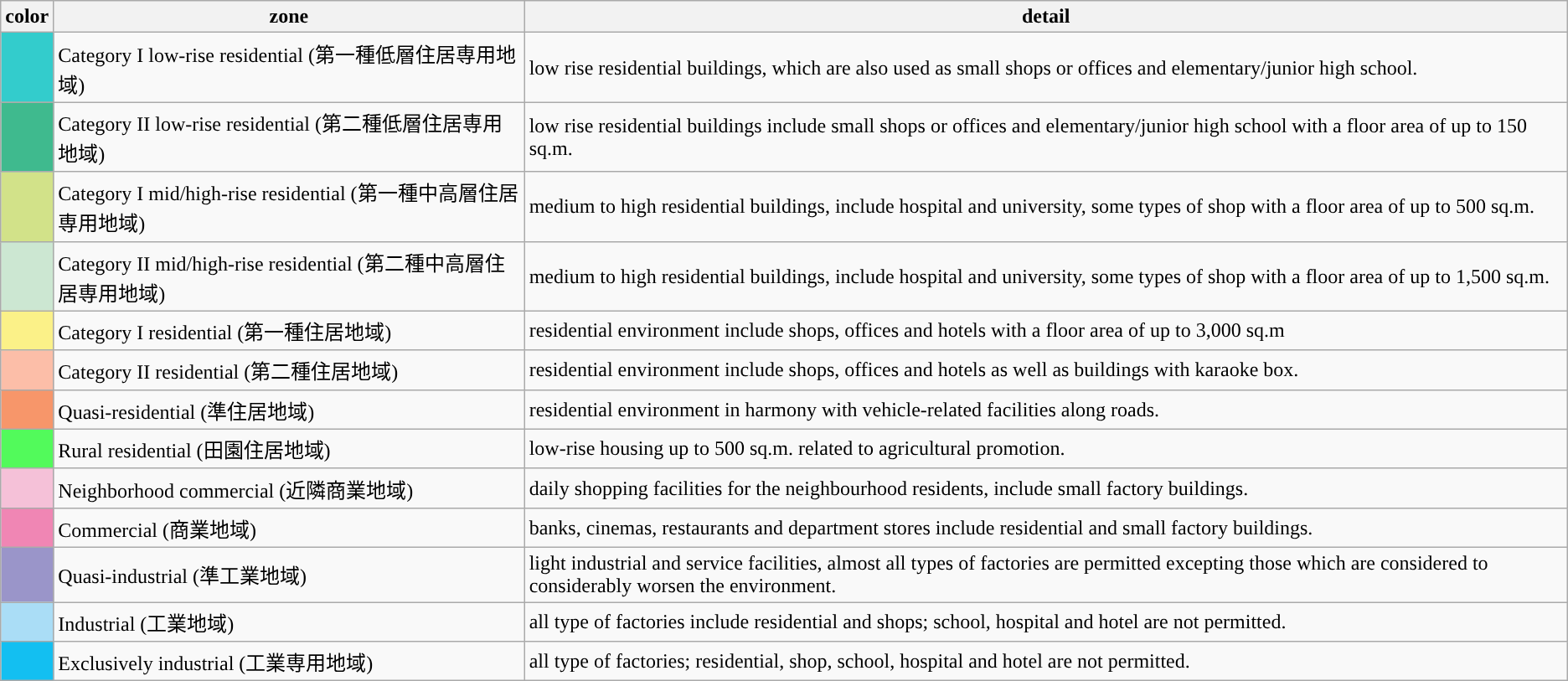<table class="wikitable">
<tr>
<th>color</th>
<th>zone</th>
<th>detail</th>
</tr>
<tr>
<td style="background:#33cccc;"></td>
<td>Category I low-rise residential (第一種低層住居専用地域)</td>
<td>low rise residential buildings, which are also used as small shops or offices and elementary/junior high school.</td>
</tr>
<tr>
<td style="background:#3fba8e;"></td>
<td>Category II low-rise residential (第二種低層住居専用地域)</td>
<td>low rise residential buildings include small shops or offices and elementary/junior high school with a floor area of up to 150 sq.m.</td>
</tr>
<tr>
<td style="background:#d2e289;"></td>
<td>Category I mid/high-rise residential (第一種中高層住居専用地域)</td>
<td>medium to high residential buildings, include hospital and university, some types of shop with a floor area of up to 500 sq.m.</td>
</tr>
<tr>
<td style="background:#cce7d2;"></td>
<td>Category II mid/high-rise residential (第二種中高層住居専用地域)</td>
<td>medium to high residential buildings, include hospital and university, some types of shop with a floor area of up to 1,500 sq.m.</td>
</tr>
<tr>
<td style="background:#fbf188;"></td>
<td>Category I residential (第一種住居地域)</td>
<td>residential environment include shops, offices and hotels with a floor area of up to 3,000 sq.m</td>
</tr>
<tr>
<td style="background:#fcbea8;"></td>
<td>Category II residential (第二種住居地域)</td>
<td>residential environment include shops, offices and hotels as well as buildings with karaoke box.</td>
</tr>
<tr>
<td style="background:#f7966a;"></td>
<td>Quasi-residential (準住居地域)</td>
<td>residential environment in harmony with vehicle-related facilities along roads.</td>
</tr>
<tr>
<td style="background:#52fa5b;"></td>
<td>Rural residential (田園住居地域)</td>
<td>low-rise housing up to 500 sq.m. related to agricultural promotion.</td>
</tr>
<tr>
<td style="background:#f5c1d8;"></td>
<td>Neighborhood commercial (近隣商業地域)</td>
<td>daily shopping facilities for the neighbourhood residents, include small factory buildings.</td>
</tr>
<tr>
<td style="background:#f086b4;"></td>
<td>Commercial (商業地域)</td>
<td>banks, cinemas, restaurants and department stores include residential and small factory buildings.</td>
</tr>
<tr>
<td style="background:#9a95c9;"></td>
<td>Quasi-industrial (準工業地域)</td>
<td>light industrial and service facilities, almost all types of factories are permitted excepting those which are considered to considerably worsen the environment.</td>
</tr>
<tr>
<td style="background:#aaddf6;"></td>
<td>Industrial (工業地域)</td>
<td>all type of factories include residential and shops; school, hospital and hotel are not permitted.</td>
</tr>
<tr>
<td style="background:#13bff1;"></td>
<td>Exclusively industrial (工業専用地域)</td>
<td>all type of factories; residential, shop, school, hospital and hotel are not permitted.</td>
</tr>
</table>
